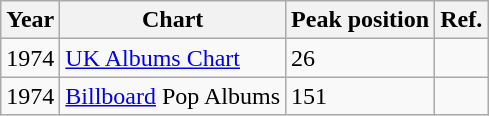<table class="wikitable">
<tr>
<th>Year</th>
<th>Chart</th>
<th>Peak position</th>
<th>Ref.</th>
</tr>
<tr>
<td>1974</td>
<td><a href='#'>UK Albums Chart</a></td>
<td>26</td>
<td></td>
</tr>
<tr>
<td>1974</td>
<td><a href='#'>Billboard</a> Pop Albums</td>
<td>151</td>
<td></td>
</tr>
</table>
